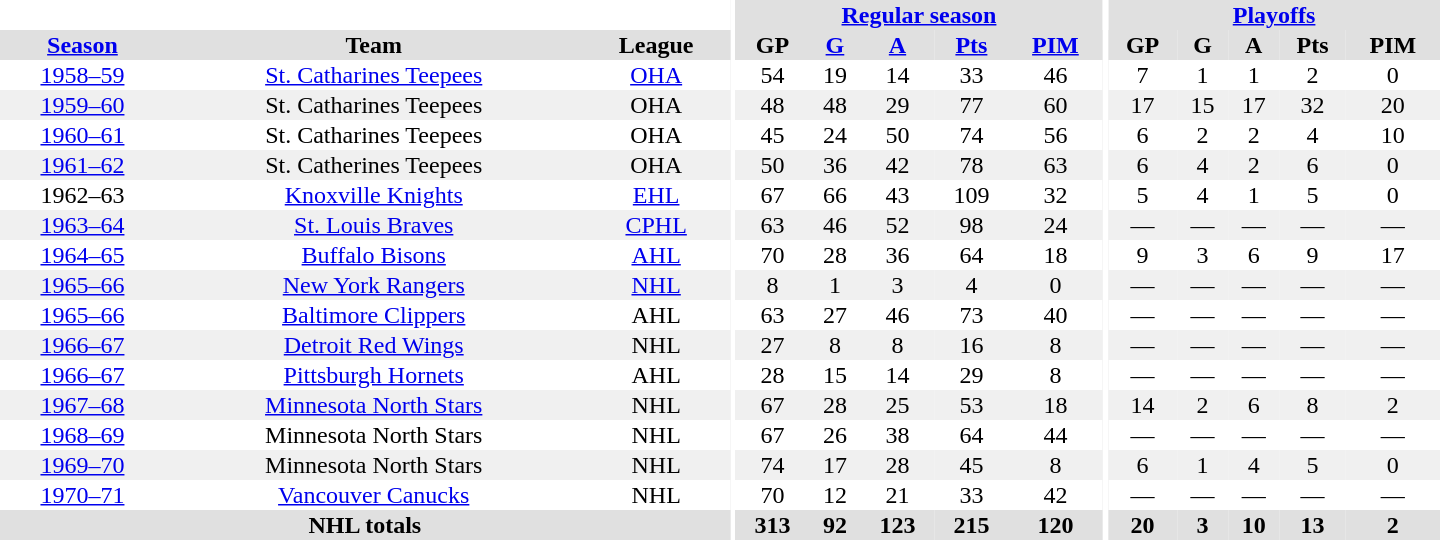<table border="0" cellpadding="1" cellspacing="0" style="text-align:center; width:60em">
<tr bgcolor="#e0e0e0">
<th colspan="3" bgcolor="#ffffff"></th>
<th rowspan="100" bgcolor="#ffffff"></th>
<th colspan="5"><a href='#'>Regular season</a></th>
<th rowspan="100" bgcolor="#ffffff"></th>
<th colspan="5"><a href='#'>Playoffs</a></th>
</tr>
<tr bgcolor="#e0e0e0">
<th><a href='#'>Season</a></th>
<th>Team</th>
<th>League</th>
<th>GP</th>
<th><a href='#'>G</a></th>
<th><a href='#'>A</a></th>
<th><a href='#'>Pts</a></th>
<th><a href='#'>PIM</a></th>
<th>GP</th>
<th>G</th>
<th>A</th>
<th>Pts</th>
<th>PIM</th>
</tr>
<tr>
<td><a href='#'>1958–59</a></td>
<td><a href='#'>St. Catharines Teepees</a></td>
<td><a href='#'>OHA</a></td>
<td>54</td>
<td>19</td>
<td>14</td>
<td>33</td>
<td>46</td>
<td>7</td>
<td>1</td>
<td>1</td>
<td>2</td>
<td>0</td>
</tr>
<tr bgcolor="#f0f0f0">
<td><a href='#'>1959–60</a></td>
<td>St. Catharines Teepees</td>
<td>OHA</td>
<td>48</td>
<td>48</td>
<td>29</td>
<td>77</td>
<td>60</td>
<td>17</td>
<td>15</td>
<td>17</td>
<td>32</td>
<td>20</td>
</tr>
<tr>
<td><a href='#'>1960–61</a></td>
<td>St. Catharines Teepees</td>
<td>OHA</td>
<td>45</td>
<td>24</td>
<td>50</td>
<td>74</td>
<td>56</td>
<td>6</td>
<td>2</td>
<td>2</td>
<td>4</td>
<td>10</td>
</tr>
<tr bgcolor="#f0f0f0">
<td><a href='#'>1961–62</a></td>
<td>St. Catherines Teepees</td>
<td>OHA</td>
<td>50</td>
<td>36</td>
<td>42</td>
<td>78</td>
<td>63</td>
<td>6</td>
<td>4</td>
<td>2</td>
<td>6</td>
<td>0</td>
</tr>
<tr>
<td>1962–63</td>
<td><a href='#'>Knoxville Knights</a></td>
<td><a href='#'>EHL</a></td>
<td>67</td>
<td>66</td>
<td>43</td>
<td>109</td>
<td>32</td>
<td>5</td>
<td>4</td>
<td>1</td>
<td>5</td>
<td>0</td>
</tr>
<tr bgcolor="#f0f0f0">
<td><a href='#'>1963–64</a></td>
<td><a href='#'>St. Louis Braves</a></td>
<td><a href='#'>CPHL</a></td>
<td>63</td>
<td>46</td>
<td>52</td>
<td>98</td>
<td>24</td>
<td>—</td>
<td>—</td>
<td>—</td>
<td>—</td>
<td>—</td>
</tr>
<tr>
<td><a href='#'>1964–65</a></td>
<td><a href='#'>Buffalo Bisons</a></td>
<td><a href='#'>AHL</a></td>
<td>70</td>
<td>28</td>
<td>36</td>
<td>64</td>
<td>18</td>
<td>9</td>
<td>3</td>
<td>6</td>
<td>9</td>
<td>17</td>
</tr>
<tr bgcolor="#f0f0f0">
<td><a href='#'>1965–66</a></td>
<td><a href='#'>New York Rangers</a></td>
<td><a href='#'>NHL</a></td>
<td>8</td>
<td>1</td>
<td>3</td>
<td>4</td>
<td>0</td>
<td>—</td>
<td>—</td>
<td>—</td>
<td>—</td>
<td>—</td>
</tr>
<tr>
<td><a href='#'>1965–66</a></td>
<td><a href='#'>Baltimore Clippers</a></td>
<td>AHL</td>
<td>63</td>
<td>27</td>
<td>46</td>
<td>73</td>
<td>40</td>
<td>—</td>
<td>—</td>
<td>—</td>
<td>—</td>
<td>—</td>
</tr>
<tr bgcolor="#f0f0f0">
<td><a href='#'>1966–67</a></td>
<td><a href='#'>Detroit Red Wings</a></td>
<td>NHL</td>
<td>27</td>
<td>8</td>
<td>8</td>
<td>16</td>
<td>8</td>
<td>—</td>
<td>—</td>
<td>—</td>
<td>—</td>
<td>—</td>
</tr>
<tr>
<td><a href='#'>1966–67</a></td>
<td><a href='#'>Pittsburgh Hornets</a></td>
<td>AHL</td>
<td>28</td>
<td>15</td>
<td>14</td>
<td>29</td>
<td>8</td>
<td>—</td>
<td>—</td>
<td>—</td>
<td>—</td>
<td>—</td>
</tr>
<tr bgcolor="#f0f0f0">
<td><a href='#'>1967–68</a></td>
<td><a href='#'>Minnesota North Stars</a></td>
<td>NHL</td>
<td>67</td>
<td>28</td>
<td>25</td>
<td>53</td>
<td>18</td>
<td>14</td>
<td>2</td>
<td>6</td>
<td>8</td>
<td>2</td>
</tr>
<tr>
<td><a href='#'>1968–69</a></td>
<td>Minnesota North Stars</td>
<td>NHL</td>
<td>67</td>
<td>26</td>
<td>38</td>
<td>64</td>
<td>44</td>
<td>—</td>
<td>—</td>
<td>—</td>
<td>—</td>
<td>—</td>
</tr>
<tr bgcolor="#f0f0f0">
<td><a href='#'>1969–70</a></td>
<td>Minnesota North Stars</td>
<td>NHL</td>
<td>74</td>
<td>17</td>
<td>28</td>
<td>45</td>
<td>8</td>
<td>6</td>
<td>1</td>
<td>4</td>
<td>5</td>
<td>0</td>
</tr>
<tr>
<td><a href='#'>1970–71</a></td>
<td><a href='#'>Vancouver Canucks</a></td>
<td>NHL</td>
<td>70</td>
<td>12</td>
<td>21</td>
<td>33</td>
<td>42</td>
<td>—</td>
<td>—</td>
<td>—</td>
<td>—</td>
<td>—</td>
</tr>
<tr bgcolor="#e0e0e0">
<th colspan="3">NHL totals</th>
<th>313</th>
<th>92</th>
<th>123</th>
<th>215</th>
<th>120</th>
<th>20</th>
<th>3</th>
<th>10</th>
<th>13</th>
<th>2</th>
</tr>
</table>
